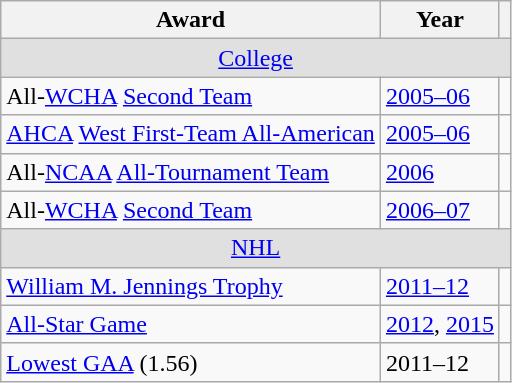<table class="wikitable">
<tr>
<th>Award</th>
<th>Year</th>
<th></th>
</tr>
<tr ALIGN="center" bgcolor="#e0e0e0">
<td colspan="3"><a href='#'>College</a></td>
</tr>
<tr>
<td>All-<a href='#'>WCHA</a> <a href='#'>Second Team</a></td>
<td><a href='#'>2005–06</a></td>
<td></td>
</tr>
<tr>
<td><a href='#'>AHCA</a> <a href='#'>West First-Team All-American</a></td>
<td><a href='#'>2005–06</a></td>
<td></td>
</tr>
<tr>
<td>All-<a href='#'>NCAA</a> <a href='#'>All-Tournament Team</a></td>
<td><a href='#'>2006</a></td>
<td></td>
</tr>
<tr>
<td>All-<a href='#'>WCHA</a> <a href='#'>Second Team</a></td>
<td><a href='#'>2006–07</a></td>
<td></td>
</tr>
<tr ALIGN="center" bgcolor="#e0e0e0">
<td colspan="3"><a href='#'>NHL</a></td>
</tr>
<tr>
<td><a href='#'>William M. Jennings Trophy</a></td>
<td><a href='#'>2011–12</a></td>
<td></td>
</tr>
<tr>
<td><a href='#'>All-Star Game</a></td>
<td><a href='#'>2012</a>, <a href='#'>2015</a></td>
<td></td>
</tr>
<tr>
<td><a href='#'>Lowest GAA</a> (1.56)</td>
<td>2011–12</td>
<td></td>
</tr>
</table>
